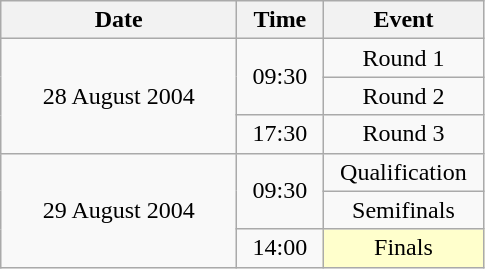<table class = "wikitable" style="text-align:center;">
<tr>
<th width=150>Date</th>
<th width=50>Time</th>
<th width=100>Event</th>
</tr>
<tr>
<td rowspan=3>28 August 2004</td>
<td rowspan=2>09:30</td>
<td>Round 1</td>
</tr>
<tr>
<td>Round 2</td>
</tr>
<tr>
<td>17:30</td>
<td>Round 3</td>
</tr>
<tr>
<td rowspan=3>29 August 2004</td>
<td rowspan=2>09:30</td>
<td>Qualification</td>
</tr>
<tr>
<td>Semifinals</td>
</tr>
<tr>
<td>14:00</td>
<td bgcolor=ffffcc>Finals</td>
</tr>
</table>
